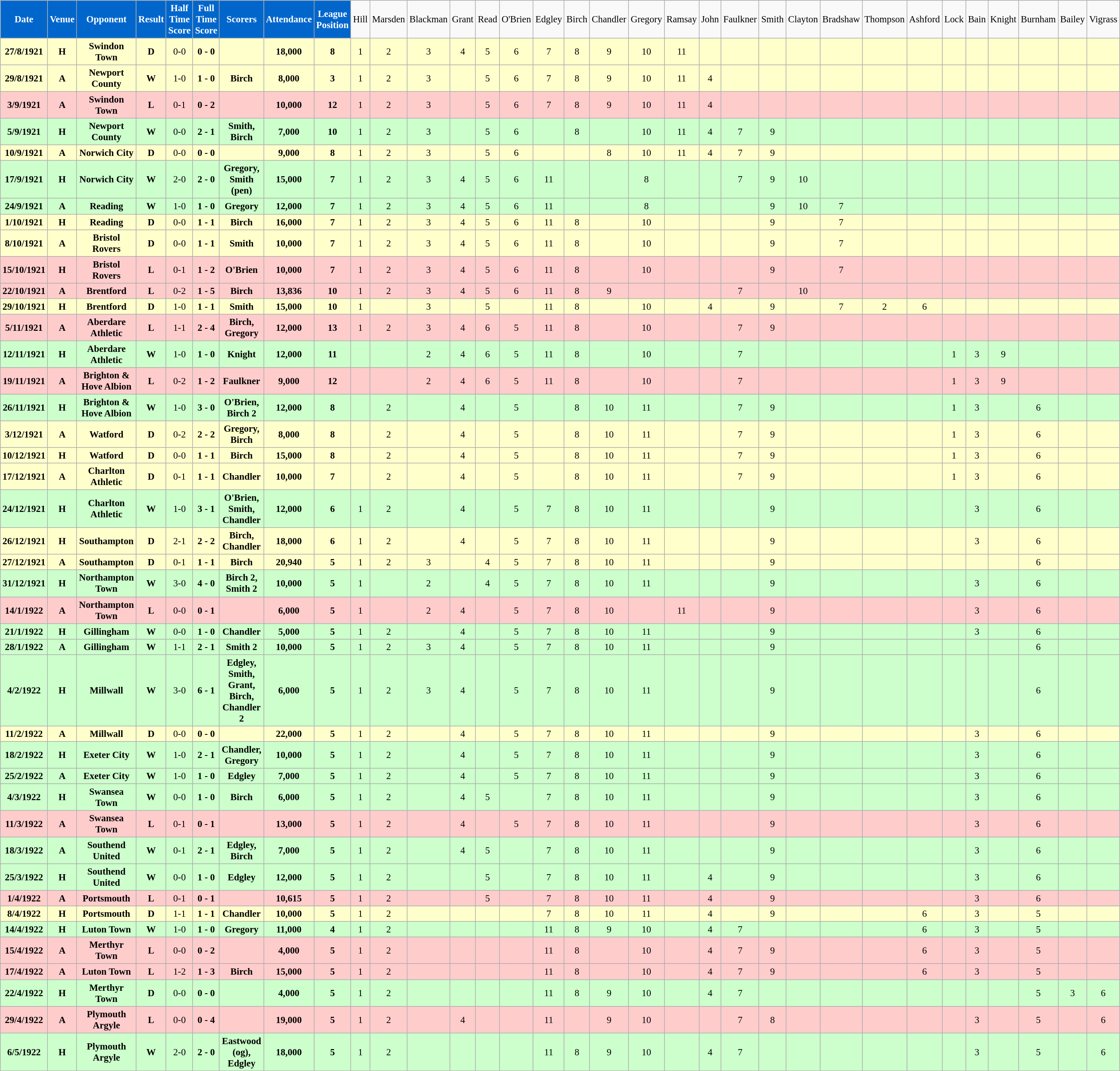<table class="wikitable sortable" style="font-size:95%; text-align:center">
<tr>
<td style="background:#0066CC; color:#FFFFFF; text-align:center;"><strong>Date</strong></td>
<td style="background:#0066CC; color:#FFFFFF; text-align:center;"><strong>Venue</strong></td>
<td style="background:#0066CC; color:#FFFFFF; text-align:center;"><strong>Opponent</strong></td>
<td style="background:#0066CC; color:#FFFFFF; text-align:center;"><strong>Result</strong></td>
<td style="background:#0066CC; color:#FFFFFF; text-align:center;"><strong>Half Time Score</strong></td>
<td style="background:#0066CC; color:#FFFFFF; text-align:center;"><strong>Full Time Score</strong></td>
<td style="background:#0066CC; color:#FFFFFF; text-align:center;"><strong>Scorers</strong></td>
<td style="background:#0066CC; color:#FFFFFF; text-align:center;"><strong>Attendance</strong></td>
<td style="background:#0066CC; color:#FFFFFF; text-align:center;"><strong>League Position</strong></td>
<td>Hill</td>
<td>Marsden</td>
<td>Blackman</td>
<td>Grant</td>
<td>Read</td>
<td>O'Brien</td>
<td>Edgley</td>
<td>Birch</td>
<td>Chandler</td>
<td>Gregory</td>
<td>Ramsay</td>
<td>John</td>
<td>Faulkner</td>
<td>Smith</td>
<td>Clayton</td>
<td>Bradshaw</td>
<td>Thompson</td>
<td>Ashford</td>
<td>Lock</td>
<td>Bain</td>
<td>Knight</td>
<td>Burnham</td>
<td>Bailey</td>
<td>Vigrass</td>
</tr>
<tr bgcolor="#FFFFCC">
<td><strong>27/8/1921</strong></td>
<td><strong>H</strong></td>
<td><strong>Swindon Town</strong></td>
<td><strong>D</strong></td>
<td>0-0</td>
<td><strong>0 - 0</strong></td>
<td></td>
<td><strong>18,000</strong></td>
<td><strong>8</strong></td>
<td>1</td>
<td>2</td>
<td>3</td>
<td>4</td>
<td>5</td>
<td>6</td>
<td>7</td>
<td>8</td>
<td>9</td>
<td>10</td>
<td>11</td>
<td></td>
<td></td>
<td></td>
<td></td>
<td></td>
<td></td>
<td></td>
<td></td>
<td></td>
<td></td>
<td></td>
<td></td>
<td></td>
</tr>
<tr bgcolor="#FFFFCC">
<td><strong>29/8/1921</strong></td>
<td><strong>A</strong></td>
<td><strong>Newport County</strong></td>
<td><strong>W</strong></td>
<td>1-0</td>
<td><strong>1 - 0</strong></td>
<td><strong>Birch</strong></td>
<td><strong>8,000</strong></td>
<td><strong>3</strong></td>
<td>1</td>
<td>2</td>
<td>3</td>
<td></td>
<td>5</td>
<td>6</td>
<td>7</td>
<td>8</td>
<td>9</td>
<td>10</td>
<td>11</td>
<td>4</td>
<td></td>
<td></td>
<td></td>
<td></td>
<td></td>
<td></td>
<td></td>
<td></td>
<td></td>
<td></td>
<td></td>
<td></td>
</tr>
<tr bgcolor="#FFCCCC">
<td><strong>3/9/1921</strong></td>
<td><strong>A</strong></td>
<td><strong>Swindon Town</strong></td>
<td><strong>L</strong></td>
<td>0-1</td>
<td><strong>0 - 2</strong></td>
<td></td>
<td><strong>10,000</strong></td>
<td><strong>12</strong></td>
<td>1</td>
<td>2</td>
<td>3</td>
<td></td>
<td>5</td>
<td>6</td>
<td>7</td>
<td>8</td>
<td>9</td>
<td>10</td>
<td>11</td>
<td>4</td>
<td></td>
<td></td>
<td></td>
<td></td>
<td></td>
<td></td>
<td></td>
<td></td>
<td></td>
<td></td>
<td></td>
<td></td>
</tr>
<tr bgcolor="#CCFFCC">
<td><strong>5/9/1921</strong></td>
<td><strong>H</strong></td>
<td><strong>Newport County</strong></td>
<td><strong>W</strong></td>
<td>0-0</td>
<td><strong>2 - 1</strong></td>
<td><strong>Smith, Birch</strong></td>
<td><strong>7,000</strong></td>
<td><strong>10</strong></td>
<td>1</td>
<td>2</td>
<td>3</td>
<td></td>
<td>5</td>
<td>6</td>
<td></td>
<td>8</td>
<td></td>
<td>10</td>
<td>11</td>
<td>4</td>
<td>7</td>
<td>9</td>
<td></td>
<td></td>
<td></td>
<td></td>
<td></td>
<td></td>
<td></td>
<td></td>
<td></td>
<td></td>
</tr>
<tr bgcolor="#FFFFCC">
<td><strong>10/9/1921</strong></td>
<td><strong>A</strong></td>
<td><strong>Norwich City</strong></td>
<td><strong>D</strong></td>
<td>0-0</td>
<td><strong>0 - 0</strong></td>
<td></td>
<td><strong>9,000</strong></td>
<td><strong>8</strong></td>
<td>1</td>
<td>2</td>
<td>3</td>
<td></td>
<td>5</td>
<td>6</td>
<td></td>
<td></td>
<td>8</td>
<td>10</td>
<td>11</td>
<td>4</td>
<td>7</td>
<td>9</td>
<td></td>
<td></td>
<td></td>
<td></td>
<td></td>
<td></td>
<td></td>
<td></td>
<td></td>
<td></td>
</tr>
<tr bgcolor="#CCFFCC">
<td><strong>17/9/1921</strong></td>
<td><strong>H</strong></td>
<td><strong>Norwich City</strong></td>
<td><strong>W</strong></td>
<td>2-0</td>
<td><strong>2 - 0</strong></td>
<td><strong>Gregory, Smith (pen)</strong></td>
<td><strong>15,000</strong></td>
<td><strong>7</strong></td>
<td>1</td>
<td>2</td>
<td>3</td>
<td>4</td>
<td>5</td>
<td>6</td>
<td>11</td>
<td></td>
<td></td>
<td>8</td>
<td></td>
<td></td>
<td>7</td>
<td>9</td>
<td>10</td>
<td></td>
<td></td>
<td></td>
<td></td>
<td></td>
<td></td>
<td></td>
<td></td>
<td></td>
</tr>
<tr bgcolor="#CCFFCC">
<td><strong>24/9/1921</strong></td>
<td><strong>A</strong></td>
<td><strong>Reading</strong></td>
<td><strong>W</strong></td>
<td>1-0</td>
<td><strong>1 - 0</strong></td>
<td><strong>Gregory</strong></td>
<td><strong>12,000</strong></td>
<td><strong>7</strong></td>
<td>1</td>
<td>2</td>
<td>3</td>
<td>4</td>
<td>5</td>
<td>6</td>
<td>11</td>
<td></td>
<td></td>
<td>8</td>
<td></td>
<td></td>
<td></td>
<td>9</td>
<td>10</td>
<td>7</td>
<td></td>
<td></td>
<td></td>
<td></td>
<td></td>
<td></td>
<td></td>
<td></td>
</tr>
<tr bgcolor="#FFFFCC">
<td><strong>1/10/1921</strong></td>
<td><strong>H</strong></td>
<td><strong>Reading</strong></td>
<td><strong>D</strong></td>
<td>0-0</td>
<td><strong>1 - 1</strong></td>
<td><strong>Birch</strong></td>
<td><strong>16,000</strong></td>
<td><strong>7</strong></td>
<td>1</td>
<td>2</td>
<td>3</td>
<td>4</td>
<td>5</td>
<td>6</td>
<td>11</td>
<td>8</td>
<td></td>
<td>10</td>
<td></td>
<td></td>
<td></td>
<td>9</td>
<td></td>
<td>7</td>
<td></td>
<td></td>
<td></td>
<td></td>
<td></td>
<td></td>
<td></td>
<td></td>
</tr>
<tr bgcolor="#FFFFCC">
<td><strong>8/10/1921</strong></td>
<td><strong>A</strong></td>
<td><strong>Bristol Rovers</strong></td>
<td><strong>D</strong></td>
<td>0-0</td>
<td><strong>1 - 1</strong></td>
<td><strong>Smith</strong></td>
<td><strong>10,000</strong></td>
<td><strong>7</strong></td>
<td>1</td>
<td>2</td>
<td>3</td>
<td>4</td>
<td>5</td>
<td>6</td>
<td>11</td>
<td>8</td>
<td></td>
<td>10</td>
<td></td>
<td></td>
<td></td>
<td>9</td>
<td></td>
<td>7</td>
<td></td>
<td></td>
<td></td>
<td></td>
<td></td>
<td></td>
<td></td>
<td></td>
</tr>
<tr bgcolor="#FFCCCC">
<td><strong>15/10/1921</strong></td>
<td><strong>H</strong></td>
<td><strong>Bristol Rovers</strong></td>
<td><strong>L</strong></td>
<td>0-1</td>
<td><strong>1 - 2</strong></td>
<td><strong>O'Brien</strong></td>
<td><strong>10,000</strong></td>
<td><strong>7</strong></td>
<td>1</td>
<td>2</td>
<td>3</td>
<td>4</td>
<td>5</td>
<td>6</td>
<td>11</td>
<td>8</td>
<td></td>
<td>10</td>
<td></td>
<td></td>
<td></td>
<td>9</td>
<td></td>
<td>7</td>
<td></td>
<td></td>
<td></td>
<td></td>
<td></td>
<td></td>
<td></td>
<td></td>
</tr>
<tr bgcolor="#FFCCCC">
<td><strong>22/10/1921</strong></td>
<td><strong>A</strong></td>
<td><strong>Brentford</strong></td>
<td><strong>L</strong></td>
<td>0-2</td>
<td><strong>1 - 5</strong></td>
<td><strong>Birch</strong></td>
<td><strong>13,836</strong></td>
<td><strong>10</strong></td>
<td>1</td>
<td>2</td>
<td>3</td>
<td>4</td>
<td>5</td>
<td>6</td>
<td>11</td>
<td>8</td>
<td>9</td>
<td></td>
<td></td>
<td></td>
<td>7</td>
<td></td>
<td>10</td>
<td></td>
<td></td>
<td></td>
<td></td>
<td></td>
<td></td>
<td></td>
<td></td>
<td></td>
</tr>
<tr bgcolor="#FFFFCC">
<td><strong>29/10/1921</strong></td>
<td><strong>H</strong></td>
<td><strong>Brentford</strong></td>
<td><strong>D</strong></td>
<td>1-0</td>
<td><strong>1 - 1</strong></td>
<td><strong>Smith</strong></td>
<td><strong>15,000</strong></td>
<td><strong>10</strong></td>
<td>1</td>
<td></td>
<td>3</td>
<td></td>
<td>5</td>
<td></td>
<td>11</td>
<td>8</td>
<td></td>
<td>10</td>
<td></td>
<td>4</td>
<td></td>
<td>9</td>
<td></td>
<td>7</td>
<td>2</td>
<td>6</td>
<td></td>
<td></td>
<td></td>
<td></td>
<td></td>
<td></td>
</tr>
<tr bgcolor="#FFCCCC">
<td><strong>5/11/1921</strong></td>
<td><strong>A</strong></td>
<td><strong>Aberdare Athletic</strong></td>
<td><strong>L</strong></td>
<td>1-1</td>
<td><strong>2 - 4</strong></td>
<td><strong>Birch, Gregory</strong></td>
<td><strong>12,000</strong></td>
<td><strong>13</strong></td>
<td>1</td>
<td>2</td>
<td>3</td>
<td>4</td>
<td>6</td>
<td>5</td>
<td>11</td>
<td>8</td>
<td></td>
<td>10</td>
<td></td>
<td></td>
<td>7</td>
<td>9</td>
<td></td>
<td></td>
<td></td>
<td></td>
<td></td>
<td></td>
<td></td>
<td></td>
<td></td>
<td></td>
</tr>
<tr bgcolor="#CCFFCC">
<td><strong>12/11/1921</strong></td>
<td><strong>H</strong></td>
<td><strong>Aberdare Athletic</strong></td>
<td><strong>W</strong></td>
<td>1-0</td>
<td><strong>1 - 0</strong></td>
<td><strong>Knight</strong></td>
<td><strong>12,000</strong></td>
<td><strong>11</strong></td>
<td></td>
<td></td>
<td>2</td>
<td>4</td>
<td>6</td>
<td>5</td>
<td>11</td>
<td>8</td>
<td></td>
<td>10</td>
<td></td>
<td></td>
<td>7</td>
<td></td>
<td></td>
<td></td>
<td></td>
<td></td>
<td>1</td>
<td>3</td>
<td>9</td>
<td></td>
<td></td>
<td></td>
</tr>
<tr bgcolor="#FFCCCC">
<td><strong>19/11/1921</strong></td>
<td><strong>A</strong></td>
<td><strong>Brighton & Hove Albion</strong></td>
<td><strong>L</strong></td>
<td>0-2</td>
<td><strong>1 - 2</strong></td>
<td><strong>Faulkner</strong></td>
<td><strong>9,000</strong></td>
<td><strong>12</strong></td>
<td></td>
<td></td>
<td>2</td>
<td>4</td>
<td>6</td>
<td>5</td>
<td>11</td>
<td>8</td>
<td></td>
<td>10</td>
<td></td>
<td></td>
<td>7</td>
<td></td>
<td></td>
<td></td>
<td></td>
<td></td>
<td>1</td>
<td>3</td>
<td>9</td>
<td></td>
<td></td>
<td></td>
</tr>
<tr bgcolor="#CCFFCC">
<td><strong>26/11/1921</strong></td>
<td><strong>H</strong></td>
<td><strong>Brighton & Hove Albion</strong></td>
<td><strong>W</strong></td>
<td>1-0</td>
<td><strong>3 - 0</strong></td>
<td><strong>O'Brien, Birch 2</strong></td>
<td><strong>12,000</strong></td>
<td><strong>8</strong></td>
<td></td>
<td>2</td>
<td></td>
<td>4</td>
<td></td>
<td>5</td>
<td></td>
<td>8</td>
<td>10</td>
<td>11</td>
<td></td>
<td></td>
<td>7</td>
<td>9</td>
<td></td>
<td></td>
<td></td>
<td></td>
<td>1</td>
<td>3</td>
<td></td>
<td>6</td>
<td></td>
<td></td>
</tr>
<tr bgcolor="#FFFFCC">
<td><strong>3/12/1921</strong></td>
<td><strong>A</strong></td>
<td><strong>Watford</strong></td>
<td><strong>D</strong></td>
<td>0-2</td>
<td><strong>2 - 2</strong></td>
<td><strong>Gregory, Birch</strong></td>
<td><strong>8,000</strong></td>
<td><strong>8</strong></td>
<td></td>
<td>2</td>
<td></td>
<td>4</td>
<td></td>
<td>5</td>
<td></td>
<td>8</td>
<td>10</td>
<td>11</td>
<td></td>
<td></td>
<td>7</td>
<td>9</td>
<td></td>
<td></td>
<td></td>
<td></td>
<td>1</td>
<td>3</td>
<td></td>
<td>6</td>
<td></td>
<td></td>
</tr>
<tr bgcolor="#FFFFCC">
<td><strong>10/12/1921</strong></td>
<td><strong>H</strong></td>
<td><strong>Watford</strong></td>
<td><strong>D</strong></td>
<td>0-0</td>
<td><strong>1 - 1</strong></td>
<td><strong>Birch</strong></td>
<td><strong>15,000</strong></td>
<td><strong>8</strong></td>
<td></td>
<td>2</td>
<td></td>
<td>4</td>
<td></td>
<td>5</td>
<td></td>
<td>8</td>
<td>10</td>
<td>11</td>
<td></td>
<td></td>
<td>7</td>
<td>9</td>
<td></td>
<td></td>
<td></td>
<td></td>
<td>1</td>
<td>3</td>
<td></td>
<td>6</td>
<td></td>
<td></td>
</tr>
<tr bgcolor="#FFFFCC">
<td><strong>17/12/1921</strong></td>
<td><strong>A</strong></td>
<td><strong>Charlton Athletic</strong></td>
<td><strong>D</strong></td>
<td>0-1</td>
<td><strong>1 - 1</strong></td>
<td><strong>Chandler</strong></td>
<td><strong>10,000</strong></td>
<td><strong>7</strong></td>
<td></td>
<td>2</td>
<td></td>
<td>4</td>
<td></td>
<td>5</td>
<td></td>
<td>8</td>
<td>10</td>
<td>11</td>
<td></td>
<td></td>
<td>7</td>
<td>9</td>
<td></td>
<td></td>
<td></td>
<td></td>
<td>1</td>
<td>3</td>
<td></td>
<td>6</td>
<td></td>
<td></td>
</tr>
<tr bgcolor="#CCFFCC">
<td><strong>24/12/1921</strong></td>
<td><strong>H</strong></td>
<td><strong>Charlton Athletic</strong></td>
<td><strong>W</strong></td>
<td>1-0</td>
<td><strong>3 - 1</strong></td>
<td><strong>O'Brien, Smith, Chandler</strong></td>
<td><strong>12,000</strong></td>
<td><strong>6</strong></td>
<td>1</td>
<td>2</td>
<td></td>
<td>4</td>
<td></td>
<td>5</td>
<td>7</td>
<td>8</td>
<td>10</td>
<td>11</td>
<td></td>
<td></td>
<td></td>
<td>9</td>
<td></td>
<td></td>
<td></td>
<td></td>
<td></td>
<td>3</td>
<td></td>
<td>6</td>
<td></td>
<td></td>
</tr>
<tr bgcolor="#FFFFCC">
<td><strong>26/12/1921</strong></td>
<td><strong>H</strong></td>
<td><strong>Southampton</strong></td>
<td><strong>D</strong></td>
<td>2-1</td>
<td><strong>2 - 2</strong></td>
<td><strong>Birch, Chandler</strong></td>
<td><strong>18,000</strong></td>
<td><strong>6</strong></td>
<td>1</td>
<td>2</td>
<td></td>
<td>4</td>
<td></td>
<td>5</td>
<td>7</td>
<td>8</td>
<td>10</td>
<td>11</td>
<td></td>
<td></td>
<td></td>
<td>9</td>
<td></td>
<td></td>
<td></td>
<td></td>
<td></td>
<td>3</td>
<td></td>
<td>6</td>
<td></td>
<td></td>
</tr>
<tr bgcolor="#FFFFCC">
<td><strong>27/12/1921</strong></td>
<td><strong>A</strong></td>
<td><strong>Southampton</strong></td>
<td><strong>D</strong></td>
<td>0-1</td>
<td><strong>1 - 1</strong></td>
<td><strong>Birch</strong></td>
<td><strong>20,940</strong></td>
<td><strong>5</strong></td>
<td>1</td>
<td>2</td>
<td>3</td>
<td></td>
<td>4</td>
<td>5</td>
<td>7</td>
<td>8</td>
<td>10</td>
<td>11</td>
<td></td>
<td></td>
<td></td>
<td>9</td>
<td></td>
<td></td>
<td></td>
<td></td>
<td></td>
<td></td>
<td></td>
<td>6</td>
<td></td>
<td></td>
</tr>
<tr bgcolor="#CCFFCC">
<td><strong>31/12/1921</strong></td>
<td><strong>H</strong></td>
<td><strong>Northampton Town</strong></td>
<td><strong>W</strong></td>
<td>3-0</td>
<td><strong>4 - 0</strong></td>
<td><strong>Birch 2, Smith 2</strong></td>
<td><strong>10,000</strong></td>
<td><strong>5</strong></td>
<td>1</td>
<td></td>
<td>2</td>
<td></td>
<td>4</td>
<td>5</td>
<td>7</td>
<td>8</td>
<td>10</td>
<td>11</td>
<td></td>
<td></td>
<td></td>
<td>9</td>
<td></td>
<td></td>
<td></td>
<td></td>
<td></td>
<td>3</td>
<td></td>
<td>6</td>
<td></td>
<td></td>
</tr>
<tr bgcolor="#FFCCCC">
<td><strong>14/1/1922</strong></td>
<td><strong>A</strong></td>
<td><strong>Northampton Town</strong></td>
<td><strong>L</strong></td>
<td>0-0</td>
<td><strong>0 - 1</strong></td>
<td></td>
<td><strong>6,000</strong></td>
<td><strong>5</strong></td>
<td>1</td>
<td></td>
<td>2</td>
<td>4</td>
<td></td>
<td>5</td>
<td>7</td>
<td>8</td>
<td>10</td>
<td></td>
<td>11</td>
<td></td>
<td></td>
<td>9</td>
<td></td>
<td></td>
<td></td>
<td></td>
<td></td>
<td>3</td>
<td></td>
<td>6</td>
<td></td>
<td></td>
</tr>
<tr bgcolor="#CCFFCC">
<td><strong>21/1/1922</strong></td>
<td><strong>H</strong></td>
<td><strong>Gillingham</strong></td>
<td><strong>W</strong></td>
<td>0-0</td>
<td><strong>1 - 0</strong></td>
<td><strong>Chandler</strong></td>
<td><strong>5,000</strong></td>
<td><strong>5</strong></td>
<td>1</td>
<td>2</td>
<td></td>
<td>4</td>
<td></td>
<td>5</td>
<td>7</td>
<td>8</td>
<td>10</td>
<td>11</td>
<td></td>
<td></td>
<td></td>
<td>9</td>
<td></td>
<td></td>
<td></td>
<td></td>
<td></td>
<td>3</td>
<td></td>
<td>6</td>
<td></td>
<td></td>
</tr>
<tr bgcolor="#CCFFCC">
<td><strong>28/1/1922</strong></td>
<td><strong>A</strong></td>
<td><strong>Gillingham</strong></td>
<td><strong>W</strong></td>
<td>1-1</td>
<td><strong>2 - 1</strong></td>
<td><strong>Smith 2</strong></td>
<td><strong>10,000</strong></td>
<td><strong>5</strong></td>
<td>1</td>
<td>2</td>
<td>3</td>
<td>4</td>
<td></td>
<td>5</td>
<td>7</td>
<td>8</td>
<td>10</td>
<td>11</td>
<td></td>
<td></td>
<td></td>
<td>9</td>
<td></td>
<td></td>
<td></td>
<td></td>
<td></td>
<td></td>
<td></td>
<td>6</td>
<td></td>
<td></td>
</tr>
<tr bgcolor="#CCFFCC">
<td><strong>4/2/1922</strong></td>
<td><strong>H</strong></td>
<td><strong>Millwall</strong></td>
<td><strong>W</strong></td>
<td>3-0</td>
<td><strong>6 - 1</strong></td>
<td><strong>Edgley, Smith, Grant, Birch, Chandler 2</strong></td>
<td><strong>6,000</strong></td>
<td><strong>5</strong></td>
<td>1</td>
<td>2</td>
<td>3</td>
<td>4</td>
<td></td>
<td>5</td>
<td>7</td>
<td>8</td>
<td>10</td>
<td>11</td>
<td></td>
<td></td>
<td></td>
<td>9</td>
<td></td>
<td></td>
<td></td>
<td></td>
<td></td>
<td></td>
<td></td>
<td>6</td>
<td></td>
<td></td>
</tr>
<tr bgcolor="#FFFFCC">
<td><strong>11/2/1922</strong></td>
<td><strong>A</strong></td>
<td><strong>Millwall</strong></td>
<td><strong>D</strong></td>
<td>0-0</td>
<td><strong>0 - 0</strong></td>
<td></td>
<td><strong>22,000</strong></td>
<td><strong>5</strong></td>
<td>1</td>
<td>2</td>
<td></td>
<td>4</td>
<td></td>
<td>5</td>
<td>7</td>
<td>8</td>
<td>10</td>
<td>11</td>
<td></td>
<td></td>
<td></td>
<td>9</td>
<td></td>
<td></td>
<td></td>
<td></td>
<td></td>
<td>3</td>
<td></td>
<td>6</td>
<td></td>
<td></td>
</tr>
<tr bgcolor="#CCFFCC">
<td><strong>18/2/1922</strong></td>
<td><strong>H</strong></td>
<td><strong>Exeter City</strong></td>
<td><strong>W</strong></td>
<td>1-0</td>
<td><strong>2 - 1</strong></td>
<td><strong>Chandler, Gregory</strong></td>
<td><strong>10,000</strong></td>
<td><strong>5</strong></td>
<td>1</td>
<td>2</td>
<td></td>
<td>4</td>
<td></td>
<td>5</td>
<td>7</td>
<td>8</td>
<td>10</td>
<td>11</td>
<td></td>
<td></td>
<td></td>
<td>9</td>
<td></td>
<td></td>
<td></td>
<td></td>
<td></td>
<td>3</td>
<td></td>
<td>6</td>
<td></td>
<td></td>
</tr>
<tr bgcolor="#CCFFCC">
<td><strong>25/2/1922</strong></td>
<td><strong>A</strong></td>
<td><strong>Exeter City</strong></td>
<td><strong>W</strong></td>
<td>1-0</td>
<td><strong>1 - 0</strong></td>
<td><strong>Edgley</strong></td>
<td><strong>7,000</strong></td>
<td><strong>5</strong></td>
<td>1</td>
<td>2</td>
<td></td>
<td>4</td>
<td></td>
<td>5</td>
<td>7</td>
<td>8</td>
<td>10</td>
<td>11</td>
<td></td>
<td></td>
<td></td>
<td>9</td>
<td></td>
<td></td>
<td></td>
<td></td>
<td></td>
<td>3</td>
<td></td>
<td>6</td>
<td></td>
<td></td>
</tr>
<tr bgcolor="#CCFFCC">
<td><strong>4/3/1922</strong></td>
<td><strong>H</strong></td>
<td><strong>Swansea Town</strong></td>
<td><strong>W</strong></td>
<td>0-0</td>
<td><strong>1 - 0</strong></td>
<td><strong>Birch</strong></td>
<td><strong>6,000</strong></td>
<td><strong>5</strong></td>
<td>1</td>
<td>2</td>
<td></td>
<td>4</td>
<td>5</td>
<td></td>
<td>7</td>
<td>8</td>
<td>10</td>
<td>11</td>
<td></td>
<td></td>
<td></td>
<td>9</td>
<td></td>
<td></td>
<td></td>
<td></td>
<td></td>
<td>3</td>
<td></td>
<td>6</td>
<td></td>
<td></td>
</tr>
<tr bgcolor="#FFCCCC">
<td><strong>11/3/1922</strong></td>
<td><strong>A</strong></td>
<td><strong>Swansea Town</strong></td>
<td><strong>L</strong></td>
<td>0-1</td>
<td><strong>0 - 1</strong></td>
<td></td>
<td><strong>13,000</strong></td>
<td><strong>5</strong></td>
<td>1</td>
<td>2</td>
<td></td>
<td>4</td>
<td></td>
<td>5</td>
<td>7</td>
<td>8</td>
<td>10</td>
<td>11</td>
<td></td>
<td></td>
<td></td>
<td>9</td>
<td></td>
<td></td>
<td></td>
<td></td>
<td></td>
<td>3</td>
<td></td>
<td>6</td>
<td></td>
<td></td>
</tr>
<tr bgcolor="#CCFFCC">
<td><strong>18/3/1922</strong></td>
<td><strong>A</strong></td>
<td><strong>Southend United</strong></td>
<td><strong>W</strong></td>
<td>0-1</td>
<td><strong>2 - 1</strong></td>
<td><strong>Edgley, Birch</strong></td>
<td><strong>7,000</strong></td>
<td><strong>5</strong></td>
<td>1</td>
<td>2</td>
<td></td>
<td>4</td>
<td>5</td>
<td></td>
<td>7</td>
<td>8</td>
<td>10</td>
<td>11</td>
<td></td>
<td></td>
<td></td>
<td>9</td>
<td></td>
<td></td>
<td></td>
<td></td>
<td></td>
<td>3</td>
<td></td>
<td>6</td>
<td></td>
<td></td>
</tr>
<tr bgcolor="#CCFFCC">
<td><strong>25/3/1922</strong></td>
<td><strong>H</strong></td>
<td><strong>Southend United</strong></td>
<td><strong>W</strong></td>
<td>0-0</td>
<td><strong>1 - 0</strong></td>
<td><strong>Edgley</strong></td>
<td><strong>12,000</strong></td>
<td><strong>5</strong></td>
<td>1</td>
<td>2</td>
<td></td>
<td></td>
<td>5</td>
<td></td>
<td>7</td>
<td>8</td>
<td>10</td>
<td>11</td>
<td></td>
<td>4</td>
<td></td>
<td>9</td>
<td></td>
<td></td>
<td></td>
<td></td>
<td></td>
<td>3</td>
<td></td>
<td>6</td>
<td></td>
<td></td>
</tr>
<tr bgcolor="#FFCCCC">
<td><strong>1/4/1922</strong></td>
<td><strong>A</strong></td>
<td><strong>Portsmouth</strong></td>
<td><strong>L</strong></td>
<td>0-1</td>
<td><strong>0 - 1</strong></td>
<td></td>
<td><strong>10,615</strong></td>
<td><strong>5</strong></td>
<td>1</td>
<td>2</td>
<td></td>
<td></td>
<td>5</td>
<td></td>
<td>7</td>
<td>8</td>
<td>10</td>
<td>11</td>
<td></td>
<td>4</td>
<td></td>
<td>9</td>
<td></td>
<td></td>
<td></td>
<td></td>
<td></td>
<td>3</td>
<td></td>
<td>6</td>
<td></td>
<td></td>
</tr>
<tr bgcolor="#FFFFCC">
<td><strong>8/4/1922</strong></td>
<td><strong>H</strong></td>
<td><strong>Portsmouth</strong></td>
<td><strong>D</strong></td>
<td>1-1</td>
<td><strong>1 - 1</strong></td>
<td><strong>Chandler</strong></td>
<td><strong>10,000</strong></td>
<td><strong>5</strong></td>
<td>1</td>
<td>2</td>
<td></td>
<td></td>
<td></td>
<td></td>
<td>7</td>
<td>8</td>
<td>10</td>
<td>11</td>
<td></td>
<td>4</td>
<td></td>
<td>9</td>
<td></td>
<td></td>
<td></td>
<td>6</td>
<td></td>
<td>3</td>
<td></td>
<td>5</td>
<td></td>
<td></td>
</tr>
<tr bgcolor="#CCFFCC">
<td><strong>14/4/1922</strong></td>
<td><strong>H</strong></td>
<td><strong>Luton Town</strong></td>
<td><strong>W</strong></td>
<td>1-0</td>
<td><strong>1 - 0</strong></td>
<td><strong>Gregory</strong></td>
<td><strong>11,000</strong></td>
<td><strong>4</strong></td>
<td>1</td>
<td>2</td>
<td></td>
<td></td>
<td></td>
<td></td>
<td>11</td>
<td>8</td>
<td>9</td>
<td>10</td>
<td></td>
<td>4</td>
<td>7</td>
<td></td>
<td></td>
<td></td>
<td></td>
<td>6</td>
<td></td>
<td>3</td>
<td></td>
<td>5</td>
<td></td>
<td></td>
</tr>
<tr bgcolor="#FFCCCC">
<td><strong>15/4/1922</strong></td>
<td><strong>A</strong></td>
<td><strong>Merthyr Town</strong></td>
<td><strong>L</strong></td>
<td>0-0</td>
<td><strong>0 - 2</strong></td>
<td></td>
<td><strong>4,000</strong></td>
<td><strong>5</strong></td>
<td>1</td>
<td>2</td>
<td></td>
<td></td>
<td></td>
<td></td>
<td>11</td>
<td>8</td>
<td></td>
<td>10</td>
<td></td>
<td>4</td>
<td>7</td>
<td>9</td>
<td></td>
<td></td>
<td></td>
<td>6</td>
<td></td>
<td>3</td>
<td></td>
<td>5</td>
<td></td>
<td></td>
</tr>
<tr bgcolor="#FFCCCC">
<td><strong>17/4/1922</strong></td>
<td><strong>A</strong></td>
<td><strong>Luton Town</strong></td>
<td><strong>L</strong></td>
<td>1-2</td>
<td><strong>1 - 3</strong></td>
<td><strong>Birch</strong></td>
<td><strong>15,000</strong></td>
<td><strong>5</strong></td>
<td>1</td>
<td>2</td>
<td></td>
<td></td>
<td></td>
<td></td>
<td>11</td>
<td>8</td>
<td></td>
<td>10</td>
<td></td>
<td>4</td>
<td>7</td>
<td>9</td>
<td></td>
<td></td>
<td></td>
<td>6</td>
<td></td>
<td>3</td>
<td></td>
<td>5</td>
<td></td>
<td></td>
</tr>
<tr bgcolor="#CCFFCC">
<td><strong>22/4/1922</strong></td>
<td><strong>H</strong></td>
<td><strong>Merthyr Town</strong></td>
<td><strong>D</strong></td>
<td>0-0</td>
<td><strong>0 - 0</strong></td>
<td></td>
<td><strong>4,000</strong></td>
<td><strong>5</strong></td>
<td>1</td>
<td>2</td>
<td></td>
<td></td>
<td></td>
<td></td>
<td>11</td>
<td>8</td>
<td>9</td>
<td>10</td>
<td></td>
<td>4</td>
<td>7</td>
<td></td>
<td></td>
<td></td>
<td></td>
<td></td>
<td></td>
<td></td>
<td></td>
<td>5</td>
<td>3</td>
<td>6</td>
</tr>
<tr bgcolor="#FFCCCC">
<td><strong>29/4/1922</strong></td>
<td><strong>A</strong></td>
<td><strong>Plymouth Argyle</strong></td>
<td><strong>L</strong></td>
<td>0-0</td>
<td><strong>0 - 4</strong></td>
<td></td>
<td><strong>19,000</strong></td>
<td><strong>5</strong></td>
<td>1</td>
<td>2</td>
<td></td>
<td>4</td>
<td></td>
<td></td>
<td>11</td>
<td></td>
<td>9</td>
<td>10</td>
<td></td>
<td></td>
<td>7</td>
<td>8</td>
<td></td>
<td></td>
<td></td>
<td></td>
<td></td>
<td>3</td>
<td></td>
<td>5</td>
<td></td>
<td>6</td>
</tr>
<tr bgcolor="#CCFFCC">
<td><strong>6/5/1922</strong></td>
<td><strong>H</strong></td>
<td><strong>Plymouth Argyle</strong></td>
<td><strong>W</strong></td>
<td>2-0</td>
<td><strong>2 - 0</strong></td>
<td><strong>Eastwood (og), Edgley</strong></td>
<td><strong>18,000</strong></td>
<td><strong>5</strong></td>
<td>1</td>
<td>2</td>
<td></td>
<td></td>
<td></td>
<td></td>
<td>11</td>
<td>8</td>
<td>9</td>
<td>10</td>
<td></td>
<td>4</td>
<td>7</td>
<td></td>
<td></td>
<td></td>
<td></td>
<td></td>
<td></td>
<td>3</td>
<td></td>
<td>5</td>
<td></td>
<td>6</td>
</tr>
</table>
